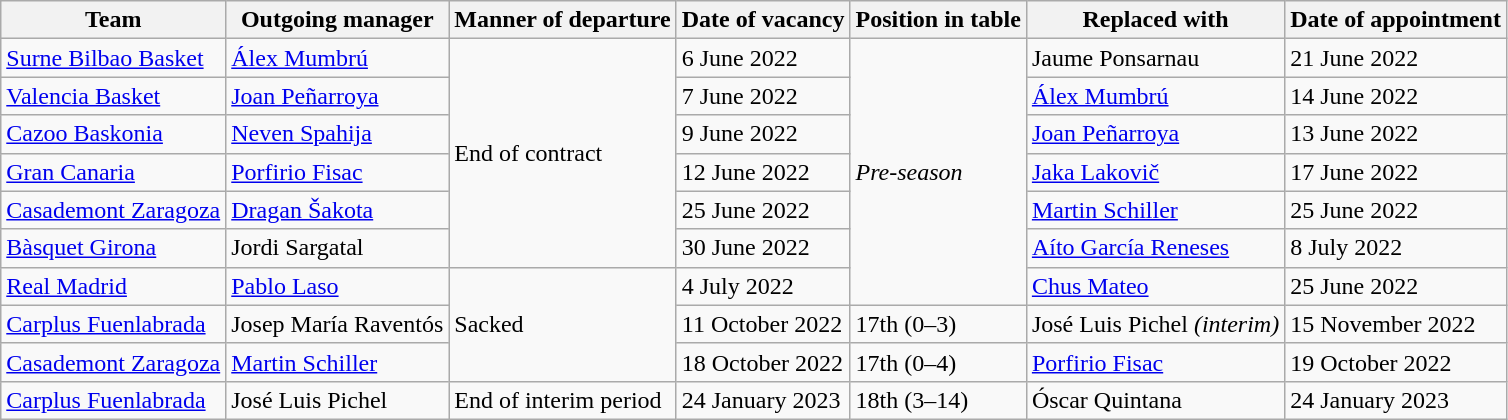<table class="wikitable sortable">
<tr>
<th>Team</th>
<th>Outgoing manager</th>
<th>Manner of departure</th>
<th>Date of vacancy</th>
<th>Position in table</th>
<th>Replaced with</th>
<th>Date of appointment</th>
</tr>
<tr>
<td><a href='#'>Surne Bilbao Basket</a></td>
<td> <a href='#'>Álex Mumbrú</a></td>
<td rowspan="6">End of contract</td>
<td>6 June 2022</td>
<td rowspan="7"><em>Pre-season</em></td>
<td> Jaume Ponsarnau</td>
<td>21 June 2022</td>
</tr>
<tr>
<td><a href='#'>Valencia Basket</a></td>
<td> <a href='#'>Joan Peñarroya</a></td>
<td>7 June 2022</td>
<td> <a href='#'>Álex Mumbrú</a></td>
<td>14 June 2022</td>
</tr>
<tr>
<td><a href='#'>Cazoo Baskonia</a></td>
<td> <a href='#'>Neven Spahija</a></td>
<td>9 June 2022</td>
<td> <a href='#'>Joan Peñarroya</a></td>
<td>13 June 2022</td>
</tr>
<tr>
<td><a href='#'>Gran Canaria</a></td>
<td> <a href='#'>Porfirio Fisac</a></td>
<td>12 June 2022</td>
<td> <a href='#'>Jaka Lakovič</a></td>
<td>17 June 2022</td>
</tr>
<tr>
<td><a href='#'>Casademont Zaragoza</a></td>
<td> <a href='#'>Dragan Šakota</a></td>
<td>25 June 2022</td>
<td> <a href='#'>Martin Schiller</a></td>
<td>25 June 2022</td>
</tr>
<tr>
<td><a href='#'>Bàsquet Girona</a></td>
<td> Jordi Sargatal</td>
<td>30 June 2022</td>
<td> <a href='#'>Aíto García Reneses</a></td>
<td>8 July 2022</td>
</tr>
<tr>
<td><a href='#'>Real Madrid</a></td>
<td> <a href='#'>Pablo Laso</a></td>
<td rowspan="3">Sacked</td>
<td>4 July 2022</td>
<td> <a href='#'>Chus Mateo</a></td>
<td>25 June 2022</td>
</tr>
<tr>
<td><a href='#'>Carplus Fuenlabrada</a></td>
<td> Josep María Raventós</td>
<td>11 October 2022</td>
<td>17th (0–3)</td>
<td> José Luis Pichel <em>(interim)</em></td>
<td>15 November 2022</td>
</tr>
<tr>
<td><a href='#'>Casademont Zaragoza</a></td>
<td> <a href='#'>Martin Schiller</a></td>
<td>18 October 2022</td>
<td>17th (0–4)</td>
<td> <a href='#'>Porfirio Fisac</a></td>
<td>19 October 2022</td>
</tr>
<tr>
<td><a href='#'>Carplus Fuenlabrada</a></td>
<td> José Luis Pichel</td>
<td>End of interim period</td>
<td>24 January 2023</td>
<td>18th (3–14)</td>
<td> Óscar Quintana</td>
<td>24 January 2023</td>
</tr>
</table>
